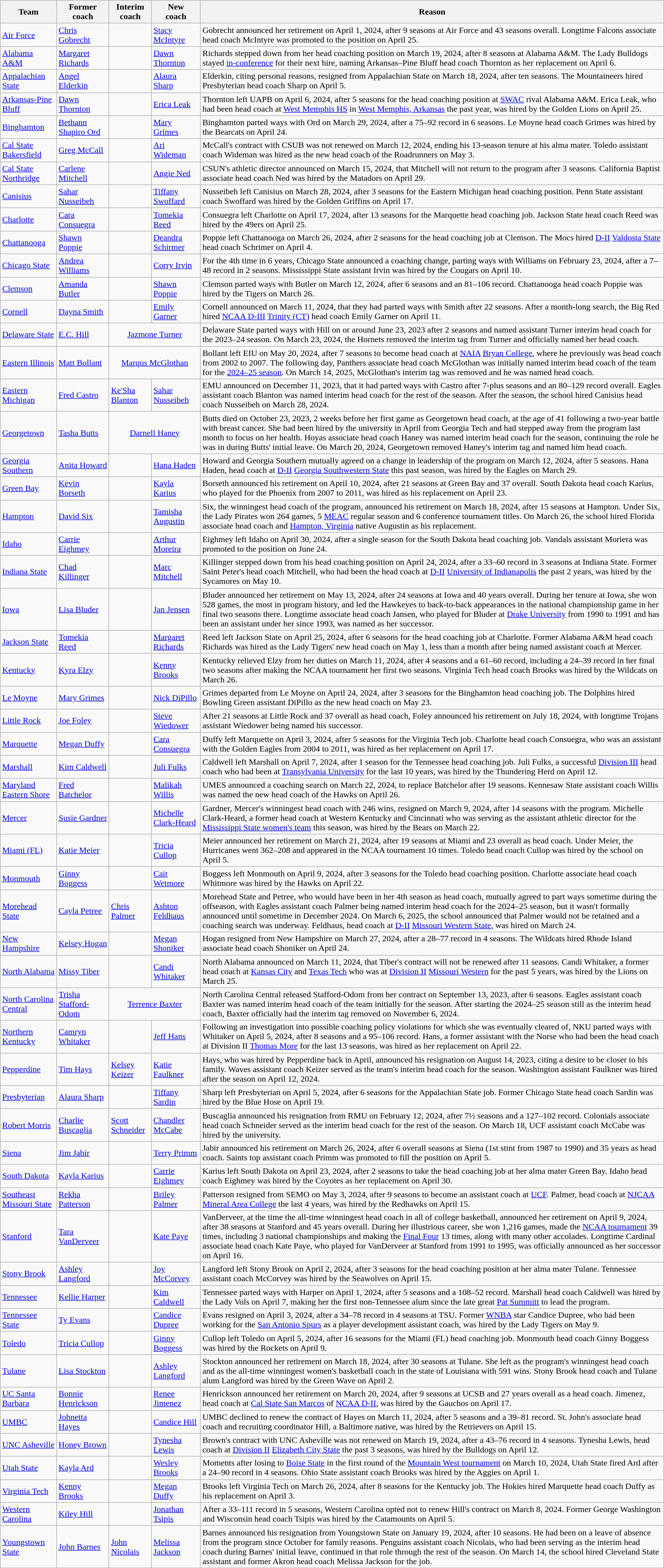<table class="wikitable">
<tr>
<th>Team</th>
<th>Former<br>coach</th>
<th>Interim<br>coach</th>
<th>New<br>coach</th>
<th>Reason</th>
</tr>
<tr>
<td><a href='#'>Air Force</a></td>
<td><a href='#'>Chris Gobrecht</a></td>
<td></td>
<td><a href='#'>Stacy McIntyre</a></td>
<td>Gobrecht announced her retirement on April 1, 2024, after 9 seasons at Air Force and 43 seasons overall. Longtime Falcons associate head coach McIntyre was promoted to the position on April 25.</td>
</tr>
<tr>
<td><a href='#'>Alabama A&M</a></td>
<td><a href='#'>Margaret Richards</a></td>
<td></td>
<td><a href='#'>Dawn Thornton</a></td>
<td>Richards stepped down from her head coaching position on March 19, 2024, after 8 seasons at Alabama A&M. The Lady Bulldogs stayed <a href='#'>in-conference</a> for their next hire, naming Arkansas–Pine Bluff head coach Thornton as her replacement on April 6.</td>
</tr>
<tr>
<td><a href='#'>Appalachian State</a></td>
<td><a href='#'>Angel Elderkin</a></td>
<td></td>
<td><a href='#'>Alaura Sharp</a></td>
<td>Elderkin, citing personal reasons, resigned from Appalachian State on March 18, 2024, after ten seasons. The Mountaineers hired Presbyterian head coach Sharp on April 5.</td>
</tr>
<tr>
<td><a href='#'>Arkansas-Pine Bluff</a></td>
<td><a href='#'>Dawn Thornton</a></td>
<td></td>
<td><a href='#'>Erica Leak</a></td>
<td>Thornton left UAPB on April 6, 2024, after 5 seasons for the head coaching position at <a href='#'>SWAC</a> rival Alabama A&M. Erica Leak, who had been head coach at <a href='#'>West Memphis HS</a> in <a href='#'>West Memphis, Arkansas</a> the past year, was hired by the Golden Lions on April 25.</td>
</tr>
<tr>
<td><a href='#'>Binghamton</a></td>
<td><a href='#'>Bethann Shapiro Ord</a></td>
<td></td>
<td><a href='#'>Mary Grimes</a></td>
<td>Binghamton parted ways with Ord on March 29, 2024, after a 75–92 record in 6 seasons. Le Moyne head coach Grimes was hired by the Bearcats on April 24.</td>
</tr>
<tr>
<td><a href='#'>Cal State Bakersfield</a></td>
<td><a href='#'>Greg McCall</a></td>
<td></td>
<td><a href='#'>Ari Wideman</a></td>
<td>McCall's contract with CSUB was not renewed on March 12, 2024, ending his 13-season tenure at his alma mater. Toledo assistant coach Wideman was hired as the new head coach of the Roadrunners on May 3.</td>
</tr>
<tr>
<td><a href='#'>Cal State Northridge</a></td>
<td><a href='#'>Carlene Mitchell</a></td>
<td></td>
<td><a href='#'>Angie Ned</a></td>
<td>CSUN's athletic director announced on March 15, 2024, that Mitchell will not return to the program after 3 seasons. California Baptist associate head coach Ned was hired by the Matadors on April 29.</td>
</tr>
<tr>
<td><a href='#'>Canisius</a></td>
<td><a href='#'>Sahar Nusseibeh</a></td>
<td></td>
<td><a href='#'>Tiffany Swoffard</a></td>
<td>Nusseibeh left Canisius on March 28, 2024, after 3 seasons for the Eastern Michigan head coaching position. Penn State assistant coach Swoffard was hired by the Golden Griffins on April 17.</td>
</tr>
<tr>
<td><a href='#'>Charlotte</a></td>
<td><a href='#'>Cara Consuegra</a></td>
<td></td>
<td><a href='#'>Tomekia Reed</a></td>
<td>Consuegra left Charlotte on April 17, 2024, after 13 seasons for the Marquette head coaching job. Jackson State head coach Reed was hired by the 49ers on April 25.</td>
</tr>
<tr>
<td><a href='#'>Chattanooga</a></td>
<td><a href='#'>Shawn Poppie</a></td>
<td></td>
<td><a href='#'>Deandra Schirmer</a></td>
<td>Poppie left Chattanooga on March 26, 2024, after 2 seasons for the head coaching job at Clemson. The Mocs hired <a href='#'>D-II</a> <a href='#'>Valdosta State</a> head coach Schrimer on April 4.</td>
</tr>
<tr>
<td><a href='#'>Chicago State</a></td>
<td><a href='#'>Andrea Williams</a></td>
<td></td>
<td><a href='#'>Corry Irvin</a></td>
<td>For the 4th time in 6 years, Chicago State announced a coaching change, parting ways with Williams on February 23, 2024, after a 7–48 record in 2 seasons. Mississippi State assistant Irvin was hired by the Cougars on April 10.</td>
</tr>
<tr>
<td><a href='#'>Clemson</a></td>
<td><a href='#'>Amanda Butler</a></td>
<td></td>
<td><a href='#'>Shawn Poppie</a></td>
<td>Clemson parted ways with Butler on March 12, 2024, after 6 seasons and an 81–106 record. Chattanooga head coach Poppie was hired by the Tigers on March 26.</td>
</tr>
<tr>
<td><a href='#'>Cornell</a></td>
<td><a href='#'>Dayna Smith</a></td>
<td></td>
<td><a href='#'>Emily Garner</a></td>
<td>Cornell announced on March 11, 2024, that they had parted ways with Smith after 22 seasons. After a month-long search, the Big Red hired <a href='#'>NCAA D-III</a> <a href='#'>Trinity (CT)</a> head coach Emily Garner on April 11.</td>
</tr>
<tr>
<td><a href='#'>Delaware State</a></td>
<td><a href='#'>E.C. Hill</a></td>
<td colspan="2" style="text-align:center;"><a href='#'>Jazmone Turner</a></td>
<td>Delaware State parted ways with Hill on or around June 23, 2023 after 2 seasons and named assistant Turner interim head coach for the 2023–24 season. On March 23, 2024, the Hornets removed the interim tag from Turner and officially named her head coach.</td>
</tr>
<tr>
<td><a href='#'>Eastern Illinois</a></td>
<td><a href='#'>Matt Bollant</a></td>
<td colspan="2" style="text-align:center;"><a href='#'>Marqus McGlothan</a></td>
<td>Bollant left EIU on May 20, 2024, after 7 seasons to become head coach at <a href='#'>NAIA</a> <a href='#'>Bryan College</a>, where he previously was head coach from 2002 to 2007. The following day, Panthers associate head coach McGlothan was initially named interim head coach of the team for the <a href='#'>2024–25 season</a>. On March 14, 2025, McGlothan's interim tag was removed and he was named head coach.</td>
</tr>
<tr>
<td><a href='#'>Eastern Michigan</a></td>
<td><a href='#'>Fred Castro</a></td>
<td><a href='#'>Ke'Sha Blanton</a></td>
<td><a href='#'>Sahar Nusseibeh</a></td>
<td>EMU announced on December 11, 2023, that it had parted ways with Castro after 7-plus seasons and an 80–129 record overall. Eagles assistant coach Blanton was named interim head coach for the rest of the season. After the season, the school hired Canisius head coach Nusseibeh on March 28, 2024.</td>
</tr>
<tr>
<td><a href='#'>Georgetown</a></td>
<td><a href='#'>Tasha Butts</a></td>
<td colspan="2" style="text-align:center;"><a href='#'>Darnell Haney</a></td>
<td>Butts died on October 23, 2023, 2 weeks before her first game as Georgetown head coach, at the age of 41 following a two-year battle with breast cancer. She had been hired by the university in April from Georgia Tech and had stepped away from the program last month to focus on her health. Hoyas associate head coach Haney was named interim head coach for the season, continuing the role he was in during Butts' initial leave. On March 20, 2024, Georgetown removed Haney's interim tag and named him head coach.</td>
</tr>
<tr>
<td><a href='#'>Georgia Southern</a></td>
<td><a href='#'>Anita Howard</a></td>
<td></td>
<td><a href='#'>Hana Haden</a></td>
<td>Howard and Georgia Southern mutually agreed on a change in leadership of the program on March 12, 2024, after 5 seasons. Hana Haden, head coach at <a href='#'>D-II</a> <a href='#'>Georgia Southwestern State</a> this past season, was hired by the Eagles on March 29.</td>
</tr>
<tr>
<td><a href='#'>Green Bay</a></td>
<td><a href='#'>Kevin Borseth</a></td>
<td></td>
<td><a href='#'>Kayla Karius</a></td>
<td>Borseth announced his retirement on April 10, 2024, after 21 seasons at Green Bay and 37 overall. South Dakota head coach Karius, who played for the Phoenix from 2007 to 2011, was hired as his replacement on April 23.</td>
</tr>
<tr>
<td><a href='#'>Hampton</a></td>
<td><a href='#'>David Six</a></td>
<td></td>
<td><a href='#'>Tamisha Augustin</a></td>
<td>Six, the winningest head coach of the program, announced his retirement on March 18, 2024, after 15 seasons at Hampton. Under Six, the Lady Pirates won 264 games, 5 <a href='#'>MEAC</a> regular season and 6 conference tournament titles. On March 26, the school hired Florida associate head coach and <a href='#'>Hampton, Virginia</a> native Augustin as his replacement.</td>
</tr>
<tr>
<td><a href='#'>Idaho</a></td>
<td><a href='#'>Carrie Eighmey</a></td>
<td></td>
<td><a href='#'>Arthur Moreira</a></td>
<td>Eighmey left Idaho on April 30, 2024, after a single season for the South Dakota head coaching job. Vandals assistant Moriera was promoted to the position on June 24.</td>
</tr>
<tr>
<td><a href='#'>Indiana State</a></td>
<td><a href='#'>Chad Killinger</a></td>
<td></td>
<td><a href='#'>Marc Mitchell</a></td>
<td>Killinger stepped down from his head coaching position on April 24, 2024, after a 33–60 record in 3 seasons at Indiana State. Former Saint Peter's head coach Mitchell, who had been the head coach at <a href='#'>D-II</a> <a href='#'>University of Indianapolis</a> the past 2 years, was hired by the Sycamores on May 10.</td>
</tr>
<tr>
<td><a href='#'>Iowa</a></td>
<td><a href='#'>Lisa Bluder</a></td>
<td></td>
<td><a href='#'>Jan Jensen</a></td>
<td>Bluder announced her retirement on May 13, 2024, after 24 seasons at Iowa and 40 years overall. During her tenure at Iowa, she won 528 games, the most in program history, and led the Hawkeyes to back-to-back appearances in the national championship game in her final two seasons there. Longtime associate head coach Jansen, who played for Bluder at <a href='#'>Drake University</a> from 1990 to 1991 and has been an assistant under her since 1993, was named as her successor.</td>
</tr>
<tr>
<td><a href='#'>Jackson State</a></td>
<td><a href='#'>Tomekia Reed</a></td>
<td></td>
<td><a href='#'>Margaret Richards</a></td>
<td>Reed left Jackson State on April 25, 2024, after 6 seasons for the head coaching job at Charlotte. Former Alabama A&M head coach Richards was hired as the Lady Tigers' new head coach on May 1, less than a month after being named assistant coach at Mercer.</td>
</tr>
<tr>
<td><a href='#'>Kentucky</a></td>
<td><a href='#'>Kyra Elzy</a></td>
<td></td>
<td><a href='#'>Kenny Brooks</a></td>
<td>Kentucky relieved Elzy from her duties on March 11, 2024, after 4 seasons and a 61–60 record, including a 24–39 record in her final two seasons after making the NCAA tournament her first two seasons. Virginia Tech head coach Brooks was hired by the Wildcats on March 26.</td>
</tr>
<tr>
<td><a href='#'>Le Moyne</a></td>
<td><a href='#'>Mary Grimes</a></td>
<td></td>
<td><a href='#'>Nick DiPillo</a></td>
<td>Grimes departed from Le Moyne on April 24, 2024, after 3 seasons for the Binghamton head coaching job. The Dolphins hired Bowling Green assistant DiPillo as the new head coach on May 23.</td>
</tr>
<tr>
<td><a href='#'>Little Rock</a></td>
<td><a href='#'>Joe Foley</a></td>
<td></td>
<td><a href='#'>Steve Wiedower</a></td>
<td>After 21 seasons at Little Rock and 37 overall as head coach, Foley announced his retirement on July 18, 2024, with longtime Trojans assistant Wiedower being named his successor.</td>
</tr>
<tr>
<td><a href='#'>Marquette</a></td>
<td><a href='#'>Megan Duffy</a></td>
<td></td>
<td><a href='#'>Cara Consuegra</a></td>
<td>Duffy left Marquette on April 3, 2024, after 5 seasons for the Virginia Tech job. Charlotte head coach Consuegra, who was an assistant with the Golden Eagles from 2004 to 2011, was hired as her replacement on April 17.</td>
</tr>
<tr>
<td><a href='#'>Marshall</a></td>
<td><a href='#'>Kim Caldwell</a></td>
<td></td>
<td><a href='#'>Juli Fulks</a></td>
<td>Caldwell left Marshall on April 7, 2024, after 1 season for the Tennessee head coaching job. Juli Fulks, a successful <a href='#'>Division III</a> head coach who had been at <a href='#'>Transylvania University</a> for the last 10 years, was hired by the Thundering Herd on April 12.</td>
</tr>
<tr>
<td><a href='#'>Maryland Eastern Shore</a></td>
<td><a href='#'>Fred Batchelor</a></td>
<td></td>
<td><a href='#'>Malikah Willis</a></td>
<td>UMES announced a coaching search on March 22, 2024, to replace Batchelor after 19 seasons. Kennesaw State assistant coach Willis was named the new head coach of the Hawks on April 26.</td>
</tr>
<tr>
<td><a href='#'>Mercer</a></td>
<td><a href='#'>Susie Gardner</a></td>
<td></td>
<td><a href='#'>Michelle Clark-Heard</a></td>
<td>Gardner, Mercer's winningest head coach with 246 wins, resigned on March 9, 2024, after 14 seasons with the program. Michelle Clark-Heard, a former head coach at Western Kentucky and Cincinnati who was serving as the assistant athletic director for the <a href='#'>Mississippi State women's team</a> this season, was hired by the Bears on March 22.</td>
</tr>
<tr>
<td><a href='#'>Miami (FL)</a></td>
<td><a href='#'>Katie Meier</a></td>
<td></td>
<td><a href='#'>Tricia Cullop</a></td>
<td>Meier announced her retirement on March 21, 2024, after 19 seasons at Miami and 23 overall as head coach. Under Meier, the Hurricanes went 362–208 and appeared in the NCAA tournament 10 times. Toledo head coach Cullop was hired by the school on April 5.</td>
</tr>
<tr>
<td><a href='#'>Monmouth</a></td>
<td><a href='#'>Ginny Boggess</a></td>
<td></td>
<td><a href='#'>Cait Wetmore</a></td>
<td>Boggess left Monmouth on April 9, 2024, after 3 seasons for the Toledo head coaching position. Charlotte associate head coach Whitmore was hired by the Hawks on April 22.</td>
</tr>
<tr>
<td><a href='#'>Morehead State</a></td>
<td><a href='#'>Cayla Petree</a></td>
<td><a href='#'>Chris Palmer</a></td>
<td><a href='#'>Ashton Feldhaus</a></td>
<td>Morehead State and Petree, who would have been in her 4th season as head coach, mutually agreed to part ways sometime during the offseason, with Eagles assistant coach Palmer being named interim head coach for the 2024–25 season, but it wasn't formally announced until sometime in December 2024. On March 6, 2025, the school announced that Palmer would not be retained and a coaching search was underway. Feldhaus, head coach at <a href='#'>D-II</a> <a href='#'>Missouri Western State</a>, was hired on March 24.</td>
</tr>
<tr>
<td><a href='#'>New Hampshire</a></td>
<td><a href='#'>Kelsey Hogan</a></td>
<td></td>
<td><a href='#'>Megan Shoniker</a></td>
<td>Hogan resigned from New Hampshire on March 27, 2024, after a 28–77 record in 4 seasons. The Wildcats hired Rhode Island associate head coach Shoniker on April 24.</td>
</tr>
<tr>
<td><a href='#'>North Alabama</a></td>
<td><a href='#'>Missy Tiber</a></td>
<td></td>
<td><a href='#'>Candi Whitaker</a></td>
<td>North Alabama announced on March 11, 2024, that Tiber's contract will not be renewed after 11 seasons. Candi Whitaker, a former head coach at <a href='#'>Kansas City</a> and <a href='#'>Texas Tech</a> who was at <a href='#'>Division II</a> <a href='#'>Missouri Western</a> for the past 5 years, was hired by the Lions on March 25.</td>
</tr>
<tr>
<td><a href='#'>North Carolina Central</a></td>
<td><a href='#'>Trisha Stafford-Odom</a></td>
<td colspan="2" style="text-align:center;"><a href='#'>Terrence Baxter</a></td>
<td>North Carolina Central released Stafford-Odom from her contract on September 13, 2023, after 6 seasons. Eagles assistant coach Baxter was named interim head coach of the team initially for the season. After starting the 2024–25 season still as the interim head coach, Baxter officially had the interim tag removed on November 6, 2024.</td>
</tr>
<tr>
<td><a href='#'>Northern Kentucky</a></td>
<td><a href='#'>Camryn Whitaker</a></td>
<td></td>
<td><a href='#'>Jeff Hans</a></td>
<td>Following an investigation into possible coaching policy violations for which she was eventually cleared of, NKU parted ways with Whitaker on April 5, 2024, after 8 seasons and a 95–106 record. Hans, a former assistant with the Norse who had been the head coach at Division II <a href='#'>Thomas More</a> for the last 13 seasons, was hired as her replacement on April 22.</td>
</tr>
<tr>
<td><a href='#'>Pepperdine</a></td>
<td><a href='#'>Tim Hays</a></td>
<td><a href='#'>Kelsey Keizer</a></td>
<td><a href='#'>Katie Faulkner</a></td>
<td>Hays, who was hired by Pepperdine back in April, announced his resignation on August 14, 2023, citing a desire to be closer to his family. Waves assistant coach Keizer served as the team's interim head coach for the season. Washington assistant Faulkner was hired after the season on April 12, 2024.</td>
</tr>
<tr>
<td><a href='#'>Presbyterian</a></td>
<td><a href='#'>Alaura Sharp</a></td>
<td></td>
<td><a href='#'>Tiffany Sardin</a></td>
<td>Sharp left Presbyterian on April 5, 2024, after 6 seasons for the Appalachian State job. Former Chicago State head coach Sardin was hired by the Blue Hose on April 19.</td>
</tr>
<tr>
<td><a href='#'>Robert Morris</a></td>
<td><a href='#'>Charlie Buscaglia</a></td>
<td><a href='#'>Scott Schneider</a></td>
<td><a href='#'>Chandler McCabe</a></td>
<td>Buscaglia announced his resignation from RMU on February 12, 2024, after 7½ seasons and a 127–102 record. Colonials associate head coach Schneider served as the interim head coach for the rest of the season. On March 18, UCF assistant coach McCabe was hired by the university.</td>
</tr>
<tr>
<td><a href='#'>Siena</a></td>
<td><a href='#'>Jim Jabir</a></td>
<td></td>
<td><a href='#'>Terry Primm</a></td>
<td>Jabir announced his retirement on March 26, 2024, after 6 overall seasons at Siena (1st stint from 1987 to 1990) and 35 years as head coach. Saints top assistant coach Primm was promoted to fill the position on April 5.</td>
</tr>
<tr>
<td><a href='#'>South Dakota</a></td>
<td><a href='#'>Kayla Karius</a></td>
<td></td>
<td><a href='#'>Carrie Eighmey</a></td>
<td>Karius left South Dakota on April 23, 2024, after 2 seasons to take the head coaching job at her alma mater Green Bay. Idaho head coach Eighmey was hired by the Coyotes as her replacement on April 30.</td>
</tr>
<tr>
<td><a href='#'>Southeast Missouri State</a></td>
<td><a href='#'>Rekha Patterson</a></td>
<td></td>
<td><a href='#'>Briley Palmer</a></td>
<td>Patterson resigned from SEMO on May 3, 2024, after 9 seasons to become an assistant coach at <a href='#'>UCF</a>. Palmer, head coach at <a href='#'>NJCAA</a> <a href='#'>Mineral Area College</a> the last 4 years, was hired by the Redhawks on April 15.</td>
</tr>
<tr>
<td><a href='#'>Stanford</a></td>
<td><a href='#'>Tara VanDerveer</a></td>
<td></td>
<td><a href='#'>Kate Paye</a></td>
<td>VanDerveer, at the time the all-time winningest head coach in all of college basketball, announced her retirement on April 9, 2024, after 38 seasons at Stanford and 45 years overall. During her illustrious career, she won 1,216 games, made the <a href='#'>NCAA tournament</a> 39 times, including 3 national championships and making the <a href='#'>Final Four</a> 13 times, along with many other accolades. Longtime Cardinal associate head coach Kate Paye, who played for VanDerveer at Stanford from 1991 to 1995, was officially announced as her successor on April 16.</td>
</tr>
<tr>
<td><a href='#'>Stony Brook</a></td>
<td><a href='#'>Ashley Langford</a></td>
<td></td>
<td><a href='#'>Joy McCorvey</a></td>
<td>Langford left Stony Brook on April 2, 2024, after 3 seasons for the head coaching position at her alma mater Tulane. Tennessee assistant coach McCorvey was hired by the Seawolves on April 15.</td>
</tr>
<tr>
<td><a href='#'>Tennessee</a></td>
<td><a href='#'>Kellie Harper</a></td>
<td></td>
<td><a href='#'>Kim Caldwell</a></td>
<td>Tennessee parted ways with Harper on April 1, 2024, after 5 seasons and a 108–52 record. Marshall head coach Caldwell was hired by the Lady Vols on April 7, making her the first non-Tennessee alum since the late great <a href='#'>Pat Summitt</a> to lead the program.</td>
</tr>
<tr>
<td><a href='#'>Tennessee State</a></td>
<td><a href='#'>Ty Evans</a></td>
<td></td>
<td><a href='#'>Candice Dupree</a></td>
<td>Evans resigned on April 3, 2024, after a 34–78 record in 4 seasons at TSU. Former <a href='#'>WNBA</a> star Candice Dupree, who had been working for the <a href='#'>San Antonio Spurs</a> as a player development assistant coach, was hired by the Lady Tigers on May 9.</td>
</tr>
<tr>
<td><a href='#'>Toledo</a></td>
<td><a href='#'>Tricia Cullop</a></td>
<td></td>
<td><a href='#'>Ginny Boggess</a></td>
<td>Cullop left Toledo on April 5, 2024, after 16 seasons for the Miami (FL) head coaching job. Monmouth head coach Ginny Boggess was hired by the Rockets on April 9.</td>
</tr>
<tr>
<td><a href='#'>Tulane</a></td>
<td><a href='#'>Lisa Stockton</a></td>
<td></td>
<td><a href='#'>Ashley Langford</a></td>
<td>Stockton announced her retirement on March 18, 2024, after 30 seasons at Tulane. She left as the program's winningest head coach and as the all-time winningest women's basketball coach in the state of Louisiana with 591 wins. Stony Brook head coach and Tulane alum Langford was hired by the Green Wave on April 2.</td>
</tr>
<tr>
<td><a href='#'>UC Santa Barbara</a></td>
<td><a href='#'>Bonnie Henrickson</a></td>
<td></td>
<td><a href='#'>Renee Jimenez</a></td>
<td>Henrickson announced her retirement on March 20, 2024, after 9 seasons at UCSB and 27 years overall as a head coach. Jimenez, head coach at <a href='#'>Cal State San Marcos</a> of <a href='#'>NCAA D-II</a>, was hired by the Gauchos on April 17.</td>
</tr>
<tr>
<td><a href='#'>UMBC</a></td>
<td><a href='#'>Johnetta Hayes</a></td>
<td></td>
<td><a href='#'>Candice Hill</a></td>
<td>UMBC declined to renew the contract of Hayes on March 11, 2024, after 5 seasons and a 39–81 record. St. John's associate head coach and recruiting coordinator Hill, a Baltimore native, was hired by the Retrievers on April 15.</td>
</tr>
<tr>
<td><a href='#'>UNC Asheville</a></td>
<td><a href='#'>Honey Brown</a></td>
<td></td>
<td><a href='#'>Tynesha Lewis</a></td>
<td>Brown's contract with UNC Asheville was not renewed on March 19, 2024, after a 43–76 record in 4 seasons. Tynesha Lewis, head coach at <a href='#'>Division II</a> <a href='#'>Elizabeth City State</a> the past 3 seasons, was hired by the Bulldogs on April 12.</td>
</tr>
<tr>
<td><a href='#'>Utah State</a></td>
<td><a href='#'>Kayla Ard</a></td>
<td></td>
<td><a href='#'>Wesley Brooks</a></td>
<td>Moments after losing to <a href='#'>Boise State</a> in the first round of the <a href='#'>Mountain West tournament</a> on March 10, 2024, Utah State fired Ard after a 24–90 record in 4 seasons. Ohio State assistant coach Brooks was hired by the Aggies on April 1.</td>
</tr>
<tr>
<td><a href='#'>Virginia Tech</a></td>
<td><a href='#'>Kenny Brooks</a></td>
<td></td>
<td><a href='#'>Megan Duffy</a></td>
<td>Brooks left Virginia Tech on March 26, 2024, after 8 seasons for the Kentucky job. The Hokies hired Marquette head coach Duffy as his replacement on April 3.</td>
</tr>
<tr>
<td><a href='#'>Western Carolina</a></td>
<td><a href='#'>Kiley Hill</a></td>
<td></td>
<td><a href='#'>Jonathan Tsipis</a></td>
<td>After a 33–111 record in 5 seasons, Western Carolina opted not to renew Hill's contract on March 8, 2024. Former George Washington and Wisconsin head coach Tsipis was hired by the Catamounts on April 5.</td>
</tr>
<tr>
<td><a href='#'>Youngstown State</a></td>
<td><a href='#'>John Barnes</a></td>
<td><a href='#'>John Nicolais</a></td>
<td><a href='#'>Melissa Jackson</a></td>
<td>Barnes announced his resignation from Youngstown State on January 19, 2024, after 10 seasons. He had been on a leave of absence from the program since October for family reasons. Penguins assistant coach Nicolais, who had been serving as the interim head coach during Barnes' initial leave, continued in that role through the rest of the season. On March 14, the school hired Cleveland State assistant and former Akron head coach Melissa Jackson for the job.</td>
</tr>
</table>
